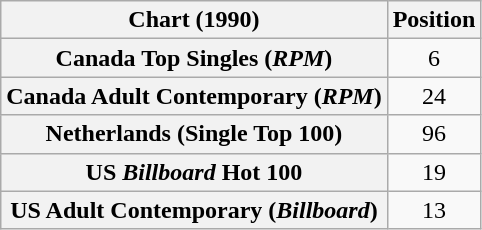<table class="wikitable sortable plainrowheaders" style="text-align:center">
<tr>
<th>Chart (1990)</th>
<th>Position</th>
</tr>
<tr>
<th scope="row">Canada Top Singles (<em>RPM</em>)</th>
<td>6</td>
</tr>
<tr>
<th scope="row">Canada Adult Contemporary (<em>RPM</em>)</th>
<td>24</td>
</tr>
<tr>
<th scope="row">Netherlands (Single Top 100)</th>
<td>96</td>
</tr>
<tr>
<th scope="row">US <em>Billboard</em> Hot 100</th>
<td>19</td>
</tr>
<tr>
<th scope="row">US Adult Contemporary (<em>Billboard</em>)</th>
<td>13</td>
</tr>
</table>
